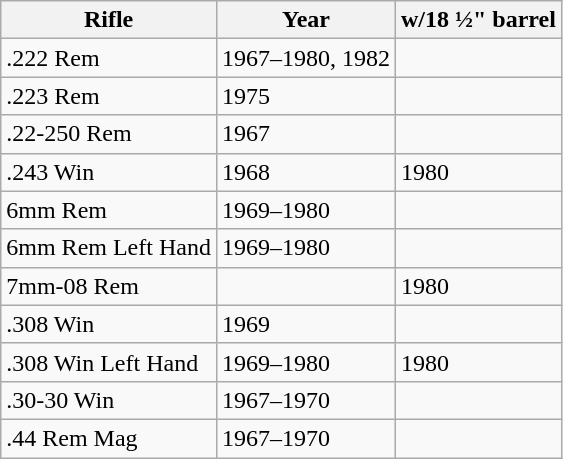<table class="wikitable">
<tr>
<th>Rifle</th>
<th>Year</th>
<th>w/18 ½" barrel</th>
</tr>
<tr>
<td>.222 Rem</td>
<td>1967–1980, 1982</td>
<td></td>
</tr>
<tr>
<td>.223 Rem</td>
<td>1975</td>
<td></td>
</tr>
<tr>
<td>.22-250 Rem</td>
<td>1967</td>
<td></td>
</tr>
<tr>
<td>.243 Win</td>
<td>1968</td>
<td>1980</td>
</tr>
<tr>
<td>6mm Rem</td>
<td>1969–1980</td>
<td></td>
</tr>
<tr>
<td>6mm Rem Left Hand</td>
<td>1969–1980</td>
<td></td>
</tr>
<tr>
<td>7mm-08 Rem</td>
<td></td>
<td>1980</td>
</tr>
<tr>
<td>.308 Win</td>
<td>1969</td>
<td></td>
</tr>
<tr>
<td>.308 Win Left Hand</td>
<td>1969–1980</td>
<td>1980</td>
</tr>
<tr>
<td>.30-30 Win</td>
<td>1967–1970</td>
<td></td>
</tr>
<tr>
<td>.44 Rem Mag</td>
<td>1967–1970</td>
<td></td>
</tr>
</table>
